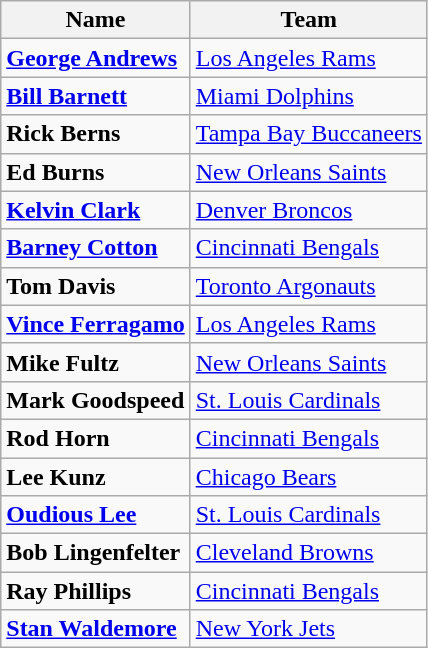<table class="wikitable">
<tr>
<th>Name</th>
<th>Team</th>
</tr>
<tr>
<td><strong><a href='#'>George Andrews</a></strong></td>
<td><a href='#'>Los Angeles Rams</a></td>
</tr>
<tr>
<td><strong><a href='#'>Bill Barnett</a></strong></td>
<td><a href='#'>Miami Dolphins</a></td>
</tr>
<tr>
<td><strong>Rick Berns</strong></td>
<td><a href='#'>Tampa Bay Buccaneers</a></td>
</tr>
<tr>
<td><strong>Ed Burns</strong></td>
<td><a href='#'>New Orleans Saints</a></td>
</tr>
<tr>
<td><strong><a href='#'>Kelvin Clark</a></strong></td>
<td><a href='#'>Denver Broncos</a></td>
</tr>
<tr>
<td><strong><a href='#'>Barney Cotton</a></strong></td>
<td><a href='#'>Cincinnati Bengals</a></td>
</tr>
<tr>
<td><strong>Tom Davis</strong></td>
<td><a href='#'>Toronto Argonauts</a></td>
</tr>
<tr>
<td><strong><a href='#'>Vince Ferragamo</a></strong></td>
<td><a href='#'>Los Angeles Rams</a></td>
</tr>
<tr>
<td><strong>Mike Fultz</strong></td>
<td><a href='#'>New Orleans Saints</a></td>
</tr>
<tr>
<td><strong>Mark Goodspeed</strong></td>
<td><a href='#'>St. Louis Cardinals</a></td>
</tr>
<tr>
<td><strong>Rod Horn</strong></td>
<td><a href='#'>Cincinnati Bengals</a></td>
</tr>
<tr>
<td><strong>Lee Kunz</strong></td>
<td><a href='#'>Chicago Bears</a></td>
</tr>
<tr>
<td><strong><a href='#'>Oudious Lee</a></strong></td>
<td><a href='#'>St. Louis Cardinals</a></td>
</tr>
<tr>
<td><strong>Bob Lingenfelter</strong></td>
<td><a href='#'>Cleveland Browns</a></td>
</tr>
<tr>
<td><strong>Ray Phillips</strong></td>
<td><a href='#'>Cincinnati Bengals</a></td>
</tr>
<tr>
<td><strong><a href='#'>Stan Waldemore</a></strong></td>
<td><a href='#'>New York Jets</a></td>
</tr>
</table>
